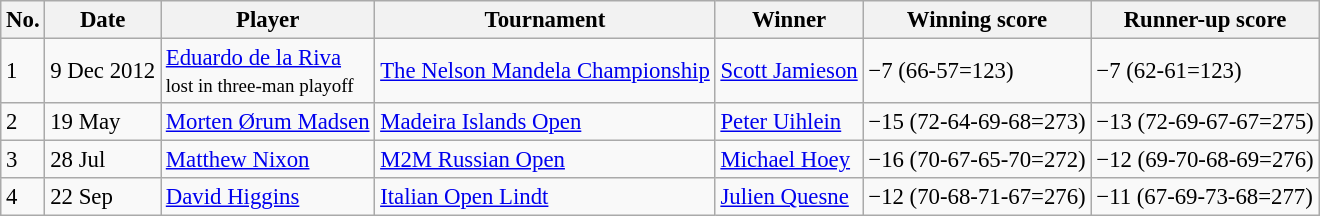<table class="wikitable" style="font-size:95%;">
<tr>
<th>No.</th>
<th>Date</th>
<th>Player</th>
<th>Tournament</th>
<th>Winner</th>
<th>Winning score</th>
<th>Runner-up score</th>
</tr>
<tr>
<td>1</td>
<td>9 Dec 2012</td>
<td> <a href='#'>Eduardo de la Riva</a><br><small>lost in three-man playoff</small></td>
<td><a href='#'>The Nelson Mandela Championship</a></td>
<td> <a href='#'>Scott Jamieson</a></td>
<td>−7 (66-57=123)</td>
<td>−7 (62-61=123)</td>
</tr>
<tr>
<td>2</td>
<td>19 May</td>
<td> <a href='#'>Morten Ørum Madsen</a></td>
<td><a href='#'>Madeira Islands Open</a></td>
<td> <a href='#'>Peter Uihlein</a></td>
<td>−15 (72-64-69-68=273)</td>
<td>−13 (72-69-67-67=275)</td>
</tr>
<tr>
<td>3</td>
<td>28 Jul</td>
<td> <a href='#'>Matthew Nixon</a></td>
<td><a href='#'>M2M Russian Open</a></td>
<td> <a href='#'>Michael Hoey</a></td>
<td>−16 (70-67-65-70=272)</td>
<td>−12 (69-70-68-69=276)</td>
</tr>
<tr>
<td>4</td>
<td>22 Sep</td>
<td> <a href='#'>David Higgins</a></td>
<td><a href='#'>Italian Open Lindt</a></td>
<td> <a href='#'>Julien Quesne</a></td>
<td>−12 (70-68-71-67=276)</td>
<td>−11 (67-69-73-68=277)</td>
</tr>
</table>
